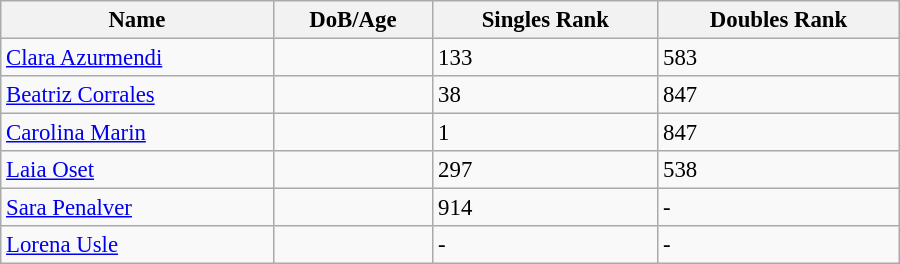<table class="wikitable"  style="width:600px; font-size:95%;">
<tr>
<th align="left">Name</th>
<th align="left">DoB/Age</th>
<th align="left">Singles Rank</th>
<th align="left">Doubles Rank</th>
</tr>
<tr>
<td><a href='#'>Clara Azurmendi</a></td>
<td></td>
<td>133</td>
<td>583</td>
</tr>
<tr>
<td><a href='#'>Beatriz Corrales</a></td>
<td></td>
<td>38</td>
<td>847</td>
</tr>
<tr>
<td><a href='#'>Carolina Marin</a></td>
<td></td>
<td>1</td>
<td>847</td>
</tr>
<tr>
<td><a href='#'>Laia Oset</a></td>
<td></td>
<td>297</td>
<td>538</td>
</tr>
<tr>
<td><a href='#'>Sara Penalver</a></td>
<td></td>
<td>914</td>
<td>-</td>
</tr>
<tr>
<td><a href='#'>Lorena Usle</a></td>
<td></td>
<td>-</td>
<td>-</td>
</tr>
</table>
